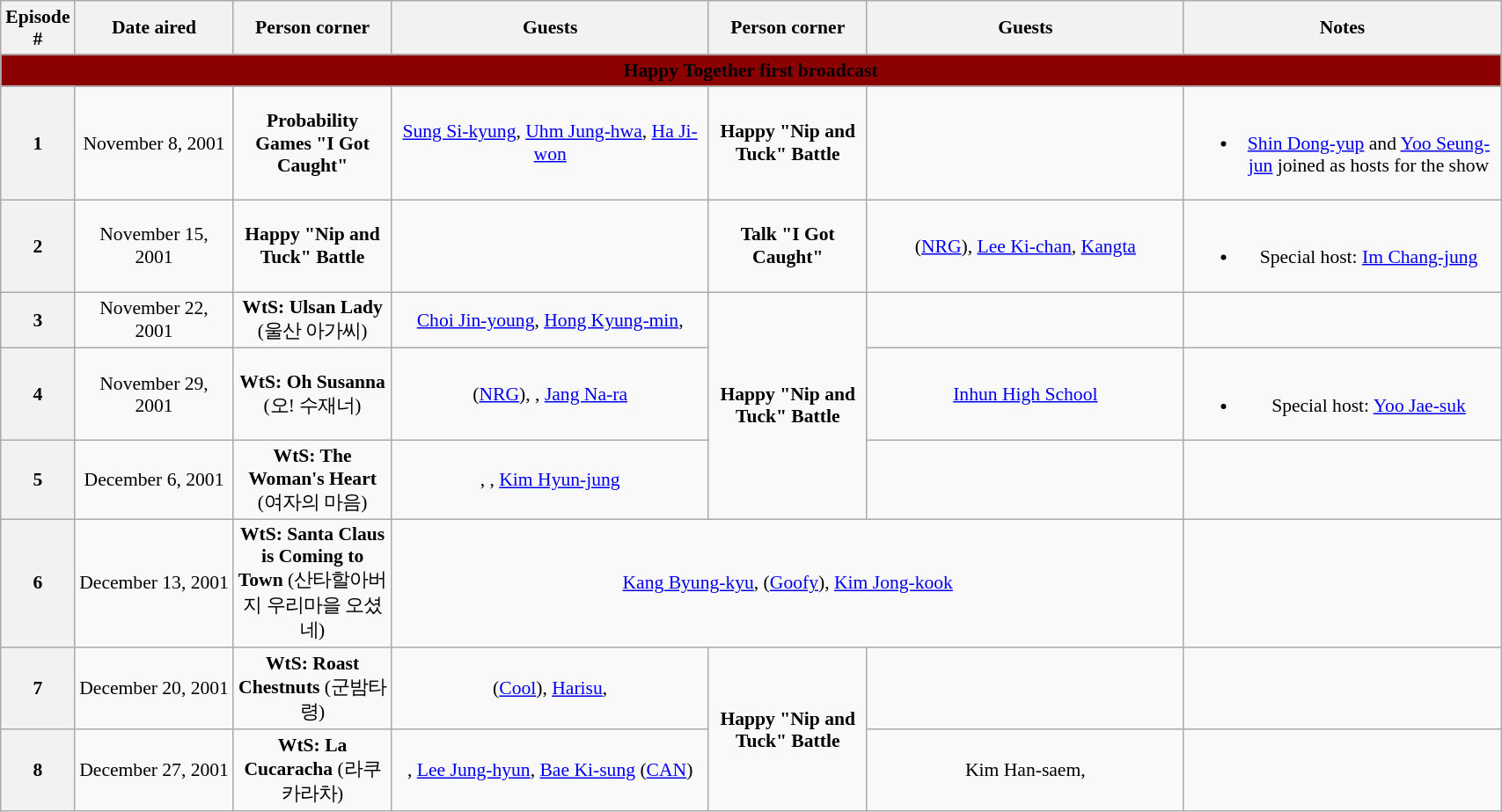<table class="wikitable" style="font-size:90%; text-align:center; width:90%">
<tr>
<th width="1%">Episode #</th>
<th width="10%">Date aired</th>
<th width="10%">Person corner</th>
<th width="20%">Guests</th>
<th width="10%">Person corner</th>
<th width="20%">Guests</th>
<th width="20%">Notes</th>
</tr>
<tr>
<td colspan="7" style="background: darkred;text-align:center;"><span><strong>Happy Together first broadcast</strong></span></td>
</tr>
<tr>
<th>1</th>
<td>November 8, 2001</td>
<td><strong>Probability Games "I Got Caught"</strong></td>
<td><a href='#'>Sung Si-kyung</a>, <a href='#'>Uhm Jung-hwa</a>, <a href='#'>Ha Ji-won</a></td>
<td><strong>Happy "Nip and Tuck" Battle</strong></td>
<td></td>
<td><br><ul><li><a href='#'>Shin Dong-yup</a> and <a href='#'>Yoo Seung-jun</a> joined as hosts for the show</li></ul></td>
</tr>
<tr>
<th>2</th>
<td>November 15, 2001</td>
<td><strong>Happy "Nip and Tuck" Battle</strong></td>
<td></td>
<td><strong>Talk "I Got Caught"</strong></td>
<td> (<a href='#'>NRG</a>), <a href='#'>Lee Ki-chan</a>, <a href='#'>Kangta</a></td>
<td><br><ul><li>Special host: <a href='#'>Im Chang-jung</a></li></ul></td>
</tr>
<tr>
<th>3</th>
<td>November 22, 2001</td>
<td><strong>WtS: Ulsan Lady</strong> (울산 아가씨)</td>
<td><a href='#'>Choi Jin-young</a>, <a href='#'>Hong Kyung-min</a>, </td>
<td rowspan=3><strong>Happy "Nip and Tuck" Battle</strong></td>
<td></td>
<td></td>
</tr>
<tr>
<th>4</th>
<td>November 29, 2001</td>
<td><strong>WtS: Oh Susanna</strong> (오! 수재너)</td>
<td> (<a href='#'>NRG</a>), , <a href='#'>Jang Na-ra</a></td>
<td><a href='#'>Inhun High School</a></td>
<td><br><ul><li>Special host: <a href='#'>Yoo Jae-suk</a></li></ul></td>
</tr>
<tr>
<th>5</th>
<td>December 6, 2001</td>
<td><strong>WtS: The Woman's Heart</strong> (여자의 마음)</td>
<td>, , <a href='#'>Kim Hyun-jung</a></td>
<td></td>
<td></td>
</tr>
<tr>
<th>6</th>
<td>December 13, 2001</td>
<td><strong>WtS: Santa Claus is Coming to Town</strong>  (산타할아버지 우리마을 오셨네)</td>
<td colspan=3><a href='#'>Kang Byung-kyu</a>,  (<a href='#'>Goofy</a>), <a href='#'>Kim Jong-kook</a></td>
<td></td>
</tr>
<tr>
<th>7</th>
<td>December 20, 2001</td>
<td><strong>WtS: Roast Chestnuts</strong> (군밤타령)</td>
<td> (<a href='#'>Cool</a>), <a href='#'>Harisu</a>, </td>
<td rowspan=2><strong>Happy "Nip and Tuck" Battle</strong></td>
<td></td>
<td></td>
</tr>
<tr>
<th>8</th>
<td>December 27, 2001</td>
<td><strong>WtS: La Cucaracha</strong> (라쿠카라차)</td>
<td>, <a href='#'>Lee Jung-hyun</a>, <a href='#'>Bae Ki-sung</a> (<a href='#'>CAN</a>)</td>
<td>Kim Han-saem, </td>
<td></td>
</tr>
</table>
